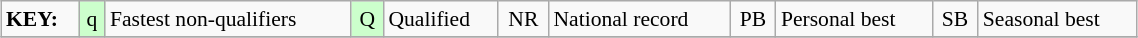<table class="wikitable" style="margin:0.5em auto; font-size:90%;position:relative;" width=60%>
<tr>
<td><strong>KEY:</strong></td>
<td bgcolor=ccffcc align=center>q</td>
<td>Fastest non-qualifiers</td>
<td bgcolor=ccffcc align=center>Q</td>
<td>Qualified</td>
<td align=center>NR</td>
<td>National record</td>
<td align=center>PB</td>
<td>Personal best</td>
<td align=center>SB</td>
<td>Seasonal best</td>
</tr>
<tr>
</tr>
</table>
